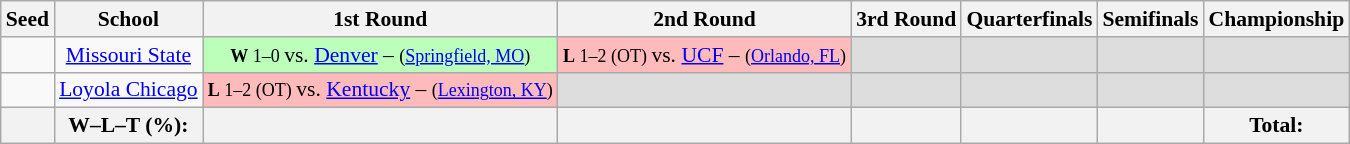<table class="sortable wikitable" style="white-space:nowrap; text-align:center; font-size:90%;">
<tr>
<th>Seed</th>
<th>School</th>
<th>1st Round</th>
<th>2nd Round</th>
<th>3rd Round</th>
<th>Quarterfinals</th>
<th>Semifinals</th>
<th>Championship</th>
</tr>
<tr>
<td></td>
<td><a href='#'>Missouri State</a></td>
<td style="background:#bfb;"><small> <strong>W</strong> 1–0 </small> vs. <a href='#'>Denver</a> – <small>(<a href='#'>Springfield, MO</a>)</small></td>
<td style="background:#fbb;"><small> <strong>L</strong> 1–2 (OT) </small> vs. <a href='#'>UCF</a> – <small>(<a href='#'>Orlando, FL</a>)</small></td>
<td bgcolor=#ddd></td>
<td bgcolor=#ddd></td>
<td bgcolor=#ddd></td>
<td bgcolor=#ddd></td>
</tr>
<tr>
<td></td>
<td><a href='#'>Loyola Chicago</a></td>
<td style="background:#fbb;"><small> <strong>L</strong> 1–2 (OT) </small> vs. <a href='#'>Kentucky</a> – <small>(<a href='#'>Lexington, KY</a>)</small></td>
<td bgcolor=#ddd></td>
<td bgcolor=#ddd></td>
<td bgcolor=#ddd></td>
<td bgcolor=#ddd></td>
<td bgcolor=#ddd></td>
</tr>
<tr>
<th></th>
<th>W–L–T (%):</th>
<th></th>
<th></th>
<th></th>
<th></th>
<th></th>
<th> Total: </th>
</tr>
</table>
